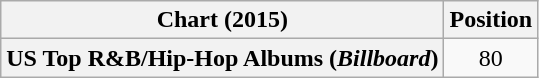<table class="wikitable plainrowheaders" style="text-align:center">
<tr>
<th scope="col">Chart (2015)</th>
<th scope="col">Position</th>
</tr>
<tr>
<th scope="row">US Top R&B/Hip-Hop Albums (<em>Billboard</em>)</th>
<td>80</td>
</tr>
</table>
